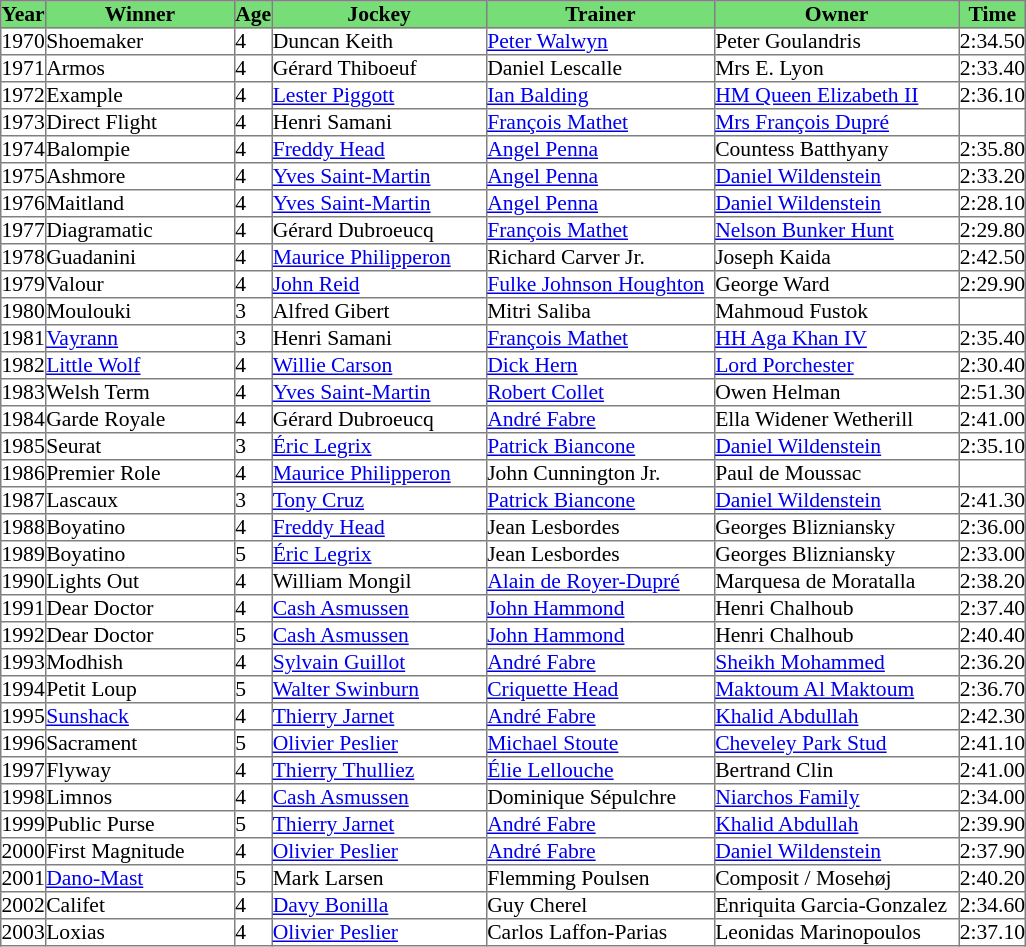<table class = "sortable" | border="1" cellpadding="0" style="border-collapse: collapse; font-size:90%">
<tr bgcolor="#77dd77" align="center">
<th>Year</th>
<th>Winner</th>
<th>Age</th>
<th>Jockey</th>
<th>Trainer</th>
<th>Owner</th>
<th>Time</th>
</tr>
<tr>
<td>1970</td>
<td width=125px>Shoemaker</td>
<td>4</td>
<td width=142px>Duncan Keith</td>
<td width=151px><a href='#'>Peter Walwyn</a></td>
<td width=162px>Peter Goulandris</td>
<td>2:34.50</td>
</tr>
<tr>
<td>1971</td>
<td>Armos</td>
<td>4</td>
<td>Gérard Thiboeuf</td>
<td>Daniel Lescalle</td>
<td>Mrs E. Lyon</td>
<td>2:33.40</td>
</tr>
<tr>
<td>1972</td>
<td>Example</td>
<td>4</td>
<td><a href='#'>Lester Piggott</a></td>
<td><a href='#'>Ian Balding</a></td>
<td><a href='#'>HM Queen Elizabeth II</a></td>
<td>2:36.10</td>
</tr>
<tr>
<td>1973</td>
<td>Direct Flight</td>
<td>4</td>
<td>Henri Samani</td>
<td><a href='#'>François Mathet</a></td>
<td><a href='#'>Mrs François Dupré</a></td>
<td></td>
</tr>
<tr>
<td>1974</td>
<td>Balompie</td>
<td>4</td>
<td><a href='#'>Freddy Head</a></td>
<td><a href='#'>Angel Penna</a></td>
<td>Countess Batthyany</td>
<td>2:35.80</td>
</tr>
<tr>
<td>1975</td>
<td>Ashmore</td>
<td>4</td>
<td><a href='#'>Yves Saint-Martin</a></td>
<td><a href='#'>Angel Penna</a></td>
<td><a href='#'>Daniel Wildenstein</a></td>
<td>2:33.20</td>
</tr>
<tr>
<td>1976</td>
<td>Maitland</td>
<td>4</td>
<td><a href='#'>Yves Saint-Martin</a></td>
<td><a href='#'>Angel Penna</a></td>
<td><a href='#'>Daniel Wildenstein</a></td>
<td>2:28.10</td>
</tr>
<tr>
<td>1977</td>
<td>Diagramatic</td>
<td>4</td>
<td>Gérard Dubroeucq</td>
<td><a href='#'>François Mathet</a></td>
<td><a href='#'>Nelson Bunker Hunt</a></td>
<td>2:29.80</td>
</tr>
<tr>
<td>1978</td>
<td>Guadanini</td>
<td>4</td>
<td><a href='#'>Maurice Philipperon</a></td>
<td>Richard Carver Jr.</td>
<td>Joseph Kaida</td>
<td>2:42.50</td>
</tr>
<tr>
<td>1979</td>
<td>Valour</td>
<td>4</td>
<td><a href='#'>John Reid</a></td>
<td><a href='#'>Fulke Johnson Houghton</a></td>
<td>George Ward</td>
<td>2:29.90</td>
</tr>
<tr>
<td>1980</td>
<td>Moulouki</td>
<td>3</td>
<td>Alfred Gibert</td>
<td>Mitri Saliba</td>
<td>Mahmoud Fustok</td>
<td></td>
</tr>
<tr>
<td>1981</td>
<td><a href='#'>Vayrann</a></td>
<td>3</td>
<td>Henri Samani</td>
<td><a href='#'>François Mathet</a></td>
<td><a href='#'>HH Aga Khan IV</a></td>
<td>2:35.40</td>
</tr>
<tr>
<td>1982</td>
<td><a href='#'>Little Wolf</a></td>
<td>4</td>
<td><a href='#'>Willie Carson</a></td>
<td><a href='#'>Dick Hern</a></td>
<td><a href='#'>Lord Porchester</a></td>
<td>2:30.40</td>
</tr>
<tr>
<td>1983</td>
<td>Welsh Term</td>
<td>4</td>
<td><a href='#'>Yves Saint-Martin</a></td>
<td><a href='#'>Robert Collet</a></td>
<td>Owen Helman</td>
<td>2:51.30</td>
</tr>
<tr>
<td>1984</td>
<td>Garde Royale</td>
<td>4</td>
<td>Gérard Dubroeucq</td>
<td><a href='#'>André Fabre</a></td>
<td>Ella Widener Wetherill</td>
<td>2:41.00</td>
</tr>
<tr>
<td>1985</td>
<td>Seurat</td>
<td>3</td>
<td><a href='#'>Éric Legrix</a></td>
<td><a href='#'>Patrick Biancone</a></td>
<td><a href='#'>Daniel Wildenstein</a></td>
<td>2:35.10</td>
</tr>
<tr>
<td>1986</td>
<td>Premier Role</td>
<td>4</td>
<td><a href='#'>Maurice Philipperon</a></td>
<td>John Cunnington Jr.</td>
<td>Paul de Moussac</td>
<td></td>
</tr>
<tr>
<td>1987</td>
<td>Lascaux</td>
<td>3</td>
<td><a href='#'>Tony Cruz</a></td>
<td><a href='#'>Patrick Biancone</a></td>
<td><a href='#'>Daniel Wildenstein</a></td>
<td>2:41.30</td>
</tr>
<tr>
<td>1988</td>
<td>Boyatino</td>
<td>4</td>
<td><a href='#'>Freddy Head</a></td>
<td>Jean Lesbordes</td>
<td>Georges Blizniansky</td>
<td>2:36.00</td>
</tr>
<tr>
<td>1989</td>
<td>Boyatino</td>
<td>5</td>
<td><a href='#'>Éric Legrix</a></td>
<td>Jean Lesbordes</td>
<td>Georges Blizniansky</td>
<td>2:33.00</td>
</tr>
<tr>
<td>1990</td>
<td>Lights Out</td>
<td>4</td>
<td>William Mongil</td>
<td><a href='#'>Alain de Royer-Dupré</a></td>
<td>Marquesa de Moratalla</td>
<td>2:38.20</td>
</tr>
<tr>
<td>1991</td>
<td>Dear Doctor</td>
<td>4</td>
<td><a href='#'>Cash Asmussen</a></td>
<td><a href='#'>John Hammond</a></td>
<td>Henri Chalhoub</td>
<td>2:37.40</td>
</tr>
<tr>
<td>1992</td>
<td>Dear Doctor</td>
<td>5</td>
<td><a href='#'>Cash Asmussen</a></td>
<td><a href='#'>John Hammond</a></td>
<td>Henri Chalhoub</td>
<td>2:40.40</td>
</tr>
<tr>
<td>1993</td>
<td>Modhish</td>
<td>4</td>
<td><a href='#'>Sylvain Guillot</a></td>
<td><a href='#'>André Fabre</a></td>
<td><a href='#'>Sheikh Mohammed</a></td>
<td>2:36.20</td>
</tr>
<tr>
<td>1994</td>
<td>Petit Loup</td>
<td>5</td>
<td><a href='#'>Walter Swinburn</a></td>
<td><a href='#'>Criquette Head</a></td>
<td><a href='#'>Maktoum Al Maktoum</a></td>
<td>2:36.70</td>
</tr>
<tr>
<td>1995</td>
<td><a href='#'>Sunshack</a></td>
<td>4</td>
<td><a href='#'>Thierry Jarnet</a></td>
<td><a href='#'>André Fabre</a></td>
<td><a href='#'>Khalid Abdullah</a></td>
<td>2:42.30</td>
</tr>
<tr>
<td>1996</td>
<td>Sacrament</td>
<td>5</td>
<td><a href='#'>Olivier Peslier</a></td>
<td><a href='#'>Michael Stoute</a></td>
<td><a href='#'>Cheveley Park Stud</a></td>
<td>2:41.10</td>
</tr>
<tr>
<td>1997</td>
<td>Flyway</td>
<td>4</td>
<td><a href='#'>Thierry Thulliez</a></td>
<td><a href='#'>Élie Lellouche</a></td>
<td>Bertrand Clin</td>
<td>2:41.00</td>
</tr>
<tr>
<td>1998</td>
<td>Limnos</td>
<td>4</td>
<td><a href='#'>Cash Asmussen</a></td>
<td>Dominique Sépulchre</td>
<td><a href='#'>Niarchos Family</a></td>
<td>2:34.00</td>
</tr>
<tr>
<td>1999</td>
<td>Public Purse</td>
<td>5</td>
<td><a href='#'>Thierry Jarnet</a></td>
<td><a href='#'>André Fabre</a></td>
<td><a href='#'>Khalid Abdullah</a></td>
<td>2:39.90</td>
</tr>
<tr>
<td>2000</td>
<td>First Magnitude</td>
<td>4</td>
<td><a href='#'>Olivier Peslier</a></td>
<td><a href='#'>André Fabre</a></td>
<td><a href='#'>Daniel Wildenstein</a></td>
<td>2:37.90</td>
</tr>
<tr>
<td>2001</td>
<td><a href='#'>Dano-Mast</a></td>
<td>5</td>
<td>Mark Larsen</td>
<td>Flemming Poulsen</td>
<td>Composit / Mosehøj </td>
<td>2:40.20</td>
</tr>
<tr>
<td>2002</td>
<td>Califet</td>
<td>4</td>
<td><a href='#'>Davy Bonilla</a></td>
<td>Guy Cherel</td>
<td><span>Enriquita Garcia-Gonzalez</span></td>
<td>2:34.60</td>
</tr>
<tr>
<td>2003</td>
<td>Loxias </td>
<td>4</td>
<td><a href='#'>Olivier Peslier</a></td>
<td>Carlos Laffon-Parias</td>
<td>Leonidas Marinopoulos</td>
<td>2:37.10</td>
</tr>
</table>
